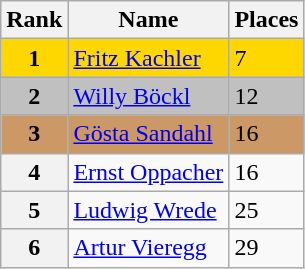<table class="wikitable">
<tr>
<th>Rank</th>
<th>Name</th>
<th>Places</th>
</tr>
<tr bgcolor=gold>
<td align=center><strong>1</strong></td>
<td> <a href='#'>Fritz Kachler</a></td>
<td>7</td>
</tr>
<tr bgcolor=silver>
<td align=center><strong>2</strong></td>
<td> <a href='#'>Willy Böckl</a></td>
<td>12</td>
</tr>
<tr bgcolor=cc9966>
<td align=center><strong>3</strong></td>
<td> <a href='#'>Gösta Sandahl</a></td>
<td>16</td>
</tr>
<tr>
<th>4</th>
<td> <a href='#'>Ernst Oppacher</a></td>
<td>16</td>
</tr>
<tr>
<th>5</th>
<td> <a href='#'>Ludwig Wrede</a></td>
<td>25</td>
</tr>
<tr>
<th>6</th>
<td> <a href='#'>Artur Vieregg</a></td>
<td>29</td>
</tr>
</table>
